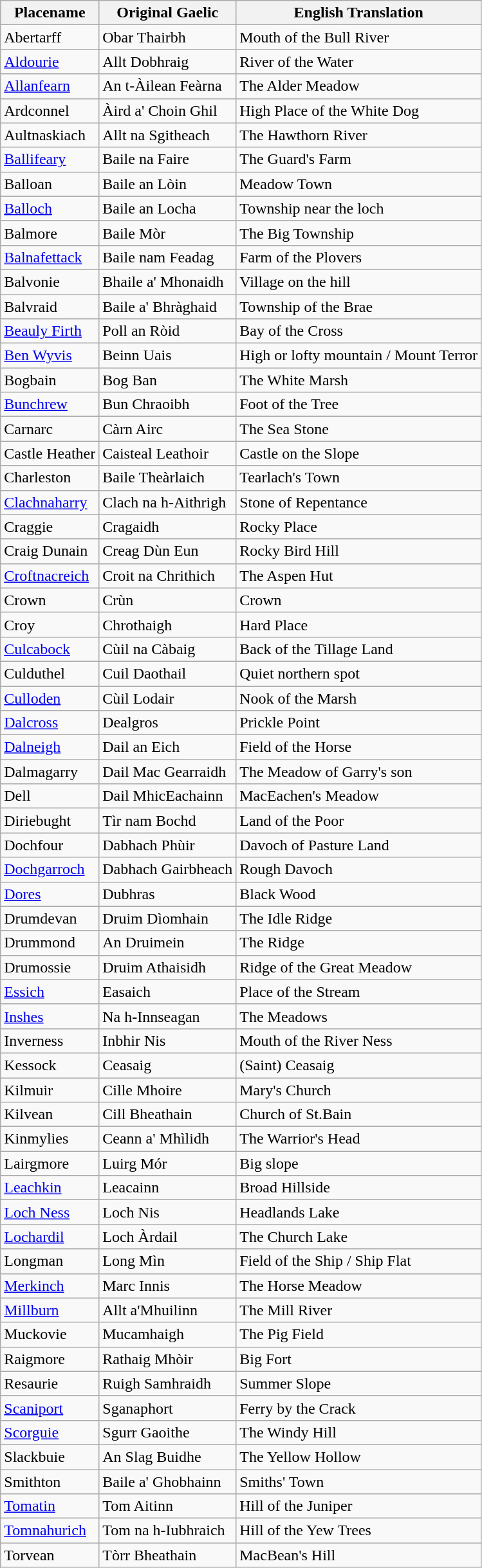<table class="wikitable mw-collapsible mw-collapsed">
<tr>
<th>Placename</th>
<th>Original Gaelic</th>
<th>English Translation</th>
</tr>
<tr>
<td>Abertarff</td>
<td>Obar Thairbh</td>
<td>Mouth of the Bull River</td>
</tr>
<tr>
<td><a href='#'>Aldourie</a></td>
<td>Allt Dobhraig</td>
<td>River of the Water</td>
</tr>
<tr>
<td><a href='#'>Allanfearn</a></td>
<td>An t-Àilean Feàrna</td>
<td>The Alder Meadow</td>
</tr>
<tr>
<td>Ardconnel</td>
<td>Àird a' Choin Ghil</td>
<td>High Place of the White Dog</td>
</tr>
<tr>
<td>Aultnaskiach</td>
<td>Allt na Sgitheach</td>
<td>The Hawthorn River</td>
</tr>
<tr>
<td><a href='#'>Ballifeary</a></td>
<td>Baile na Faire</td>
<td>The Guard's Farm</td>
</tr>
<tr>
<td>Balloan</td>
<td>Baile an Lòin</td>
<td>Meadow Town</td>
</tr>
<tr>
<td><a href='#'>Balloch</a></td>
<td>Baile an Locha</td>
<td>Township near the loch</td>
</tr>
<tr>
<td>Balmore</td>
<td>Baile Mòr</td>
<td>The Big Township</td>
</tr>
<tr>
<td><a href='#'>Balnafettack</a></td>
<td>Baile nam Feadag</td>
<td>Farm of the Plovers</td>
</tr>
<tr>
<td>Balvonie</td>
<td>Bhaile a' Mhonaidh</td>
<td>Village on the hill</td>
</tr>
<tr>
<td>Balvraid</td>
<td>Baile a' Bhràghaid</td>
<td>Township of the Brae</td>
</tr>
<tr>
<td><a href='#'>Beauly Firth</a></td>
<td>Poll an Ròid</td>
<td>Bay of the Cross</td>
</tr>
<tr>
<td><a href='#'>Ben Wyvis</a></td>
<td>Beinn Uais</td>
<td>High or lofty mountain / Mount Terror</td>
</tr>
<tr>
<td>Bogbain</td>
<td>Bog Ban</td>
<td>The White Marsh</td>
</tr>
<tr>
<td><a href='#'>Bunchrew</a></td>
<td>Bun Chraoibh</td>
<td>Foot of the Tree</td>
</tr>
<tr>
<td>Carnarc</td>
<td>Càrn Airc</td>
<td>The Sea Stone</td>
</tr>
<tr>
<td>Castle Heather</td>
<td>Caisteal Leathoir</td>
<td>Castle on the Slope</td>
</tr>
<tr>
<td>Charleston</td>
<td>Baile Theàrlaich</td>
<td>Tearlach's Town</td>
</tr>
<tr>
<td><a href='#'>Clachnaharry</a></td>
<td>Clach na h-Aithrigh</td>
<td>Stone of Repentance</td>
</tr>
<tr>
<td>Craggie</td>
<td>Cragaidh</td>
<td>Rocky Place</td>
</tr>
<tr>
<td>Craig Dunain</td>
<td>Creag Dùn Eun</td>
<td>Rocky Bird Hill</td>
</tr>
<tr>
<td><a href='#'>Croftnacreich</a></td>
<td>Croit na Chrithich</td>
<td>The Aspen Hut</td>
</tr>
<tr>
<td>Crown</td>
<td>Crùn</td>
<td>Crown</td>
</tr>
<tr>
<td>Croy</td>
<td>Chrothaigh</td>
<td>Hard Place</td>
</tr>
<tr>
<td><a href='#'>Culcabock</a></td>
<td>Cùil na Càbaig</td>
<td>Back of the Tillage Land</td>
</tr>
<tr>
<td>Culduthel</td>
<td>Cuil Daothail</td>
<td>Quiet northern spot</td>
</tr>
<tr>
<td><a href='#'>Culloden</a></td>
<td>Cùil Lodair</td>
<td>Nook of the Marsh</td>
</tr>
<tr>
<td><a href='#'>Dalcross</a></td>
<td>Dealgros</td>
<td>Prickle Point</td>
</tr>
<tr>
<td><a href='#'>Dalneigh</a></td>
<td>Dail an Eich</td>
<td>Field of the Horse</td>
</tr>
<tr>
<td>Dalmagarry</td>
<td>Dail Mac Gearraidh</td>
<td>The Meadow of Garry's son</td>
</tr>
<tr>
<td>Dell</td>
<td>Dail MhicEachainn</td>
<td>MacEachen's Meadow</td>
</tr>
<tr>
<td>Diriebught</td>
<td>Tìr nam Bochd</td>
<td>Land of the Poor</td>
</tr>
<tr>
<td>Dochfour</td>
<td>Dabhach Phùir</td>
<td>Davoch of Pasture Land</td>
</tr>
<tr>
<td><a href='#'>Dochgarroch</a></td>
<td>Dabhach Gairbheach</td>
<td>Rough Davoch</td>
</tr>
<tr>
<td><a href='#'>Dores</a></td>
<td>Dubhras</td>
<td>Black Wood</td>
</tr>
<tr>
<td>Drumdevan</td>
<td>Druim Dìomhain</td>
<td>The Idle Ridge</td>
</tr>
<tr>
<td>Drummond</td>
<td>An Druimein</td>
<td>The Ridge</td>
</tr>
<tr>
<td>Drumossie</td>
<td>Druim Athaisidh</td>
<td>Ridge of the Great Meadow</td>
</tr>
<tr>
<td><a href='#'>Essich</a></td>
<td>Easaich</td>
<td>Place of the Stream</td>
</tr>
<tr>
<td><a href='#'>Inshes</a></td>
<td>Na h-Innseagan</td>
<td>The Meadows</td>
</tr>
<tr>
<td>Inverness</td>
<td>Inbhir Nis</td>
<td>Mouth of the River Ness</td>
</tr>
<tr>
<td>Kessock</td>
<td>Ceasaig</td>
<td>(Saint) Ceasaig</td>
</tr>
<tr>
<td>Kilmuir</td>
<td>Cille Mhoire</td>
<td>Mary's Church</td>
</tr>
<tr>
<td>Kilvean</td>
<td>Cill Bheathain</td>
<td>Church of St.Bain</td>
</tr>
<tr>
<td>Kinmylies</td>
<td>Ceann a' Mhìlidh</td>
<td>The Warrior's Head</td>
</tr>
<tr>
<td>Lairgmore</td>
<td>Luirg Mór</td>
<td>Big slope</td>
</tr>
<tr>
<td><a href='#'>Leachkin</a></td>
<td>Leacainn</td>
<td>Broad Hillside</td>
</tr>
<tr>
<td><a href='#'>Loch Ness</a></td>
<td>Loch Nis</td>
<td>Headlands Lake</td>
</tr>
<tr>
<td><a href='#'>Lochardil</a></td>
<td>Loch Àrdail</td>
<td>The Church Lake</td>
</tr>
<tr>
<td>Longman</td>
<td>Long Mìn</td>
<td>Field of the Ship / Ship Flat</td>
</tr>
<tr>
<td><a href='#'>Merkinch</a></td>
<td>Marc Innis</td>
<td>The Horse Meadow</td>
</tr>
<tr>
<td><a href='#'>Millburn</a></td>
<td>Allt a'Mhuilinn</td>
<td>The Mill River</td>
</tr>
<tr>
<td>Muckovie</td>
<td>Mucamhaigh</td>
<td>The Pig Field</td>
</tr>
<tr>
<td>Raigmore</td>
<td>Rathaig Mhòir</td>
<td>Big Fort</td>
</tr>
<tr>
<td>Resaurie</td>
<td>Ruigh Samhraidh</td>
<td>Summer Slope</td>
</tr>
<tr>
<td><a href='#'>Scaniport</a></td>
<td>Sganaphort</td>
<td>Ferry by the Crack</td>
</tr>
<tr>
<td><a href='#'>Scorguie</a></td>
<td>Sgurr Gaoithe</td>
<td>The Windy Hill</td>
</tr>
<tr>
<td>Slackbuie</td>
<td>An Slag Buidhe</td>
<td>The Yellow Hollow</td>
</tr>
<tr>
<td>Smithton</td>
<td>Baile a' Ghobhainn</td>
<td>Smiths' Town</td>
</tr>
<tr>
<td><a href='#'>Tomatin</a></td>
<td>Tom Aitinn</td>
<td>Hill of the Juniper</td>
</tr>
<tr>
<td><a href='#'>Tomnahurich</a></td>
<td>Tom na h-Iubhraich</td>
<td>Hill of the Yew Trees</td>
</tr>
<tr>
<td>Torvean</td>
<td>Tòrr Bheathain</td>
<td>MacBean's Hill</td>
</tr>
</table>
